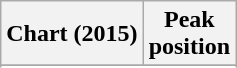<table class="wikitable plainrowheaders sortable" style="text-align:center;">
<tr>
<th scope="col">Chart (2015)</th>
<th scope="col">Peak<br>position</th>
</tr>
<tr>
</tr>
<tr>
</tr>
<tr>
</tr>
<tr>
</tr>
<tr>
</tr>
</table>
